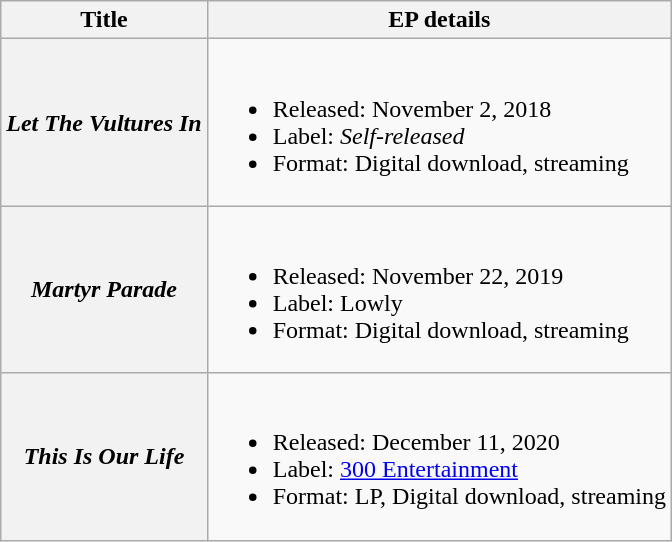<table class="wikitable plainrowheaders">
<tr>
<th>Title</th>
<th>EP details</th>
</tr>
<tr>
<th><em>Let The Vultures In</em></th>
<td><br><ul><li>Released: November 2, 2018</li><li>Label: <em>Self-released</em></li><li>Format: Digital download, streaming</li></ul></td>
</tr>
<tr>
<th><em>Martyr Parade</em></th>
<td><br><ul><li>Released: November 22, 2019</li><li>Label: Lowly</li><li>Format: Digital download, streaming</li></ul></td>
</tr>
<tr>
<th><em>This Is Our Life</em></th>
<td><br><ul><li>Released: December 11, 2020</li><li>Label: <a href='#'>300 Entertainment</a></li><li>Format: LP, Digital download, streaming</li></ul></td>
</tr>
</table>
